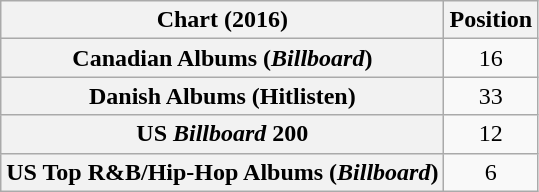<table class="wikitable sortable plainrowheaders" style="text-align:center">
<tr>
<th scope="col">Chart (2016)</th>
<th scope="col">Position</th>
</tr>
<tr>
<th scope="row">Canadian Albums (<em>Billboard</em>)</th>
<td>16</td>
</tr>
<tr>
<th scope="row">Danish Albums (Hitlisten)</th>
<td>33</td>
</tr>
<tr>
<th scope="row">US <em>Billboard</em> 200</th>
<td>12</td>
</tr>
<tr>
<th scope="row">US Top R&B/Hip-Hop Albums (<em>Billboard</em>)</th>
<td>6</td>
</tr>
</table>
